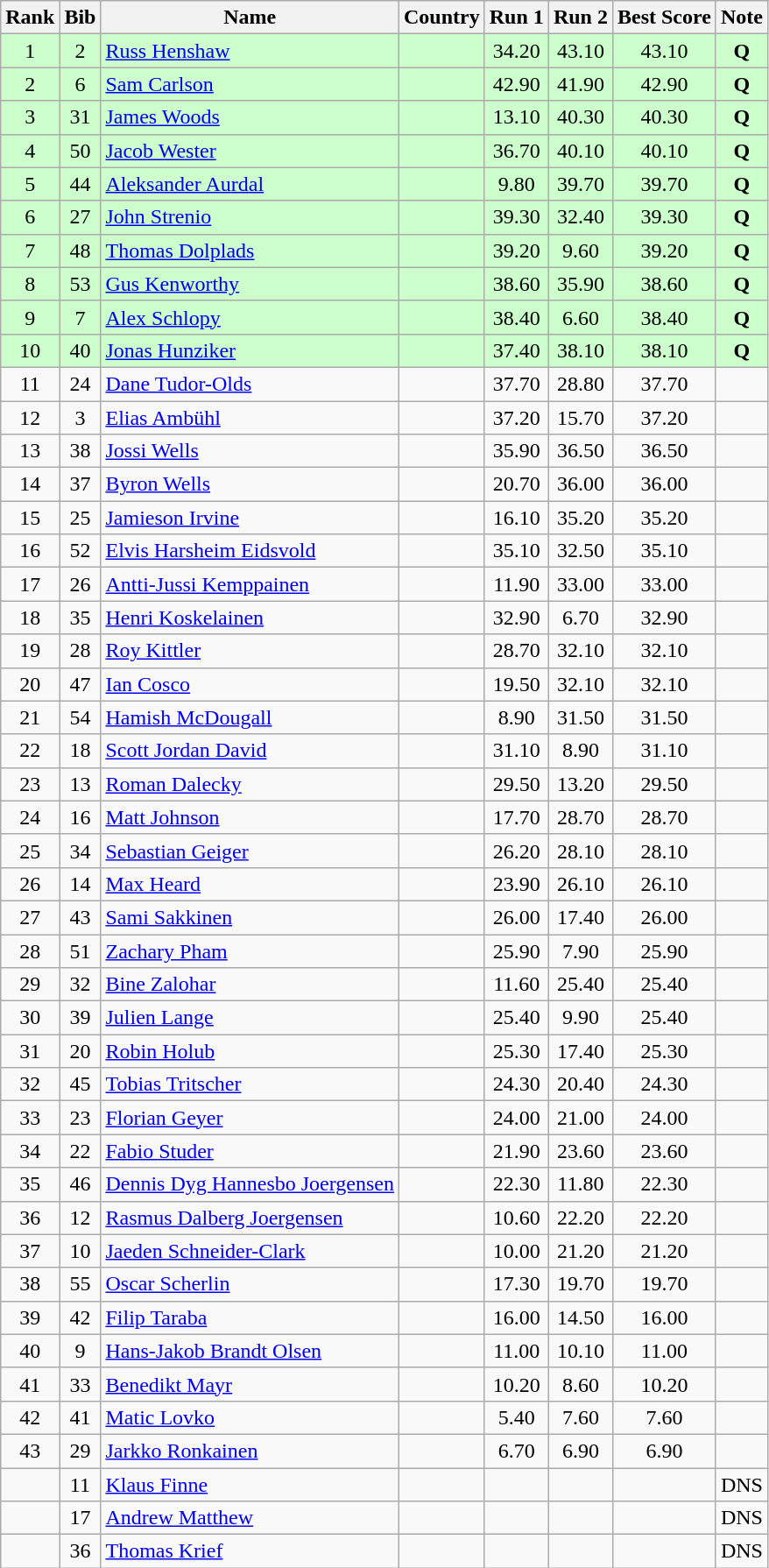<table class="wikitable sortable" style="text-align:center">
<tr>
<th>Rank</th>
<th>Bib</th>
<th>Name</th>
<th>Country</th>
<th>Run 1</th>
<th>Run 2</th>
<th>Best Score</th>
<th>Note</th>
</tr>
<tr bgcolor="#ccffcc">
<td>1</td>
<td>2</td>
<td align=left><a href='#'>Russ Henshaw</a></td>
<td align=left></td>
<td>34.20</td>
<td>43.10</td>
<td>43.10</td>
<td><strong>Q</strong></td>
</tr>
<tr bgcolor="#ccffcc">
<td>2</td>
<td>6</td>
<td align=left><a href='#'>Sam Carlson</a></td>
<td align=left></td>
<td>42.90</td>
<td>41.90</td>
<td>42.90</td>
<td><strong>Q</strong></td>
</tr>
<tr bgcolor="#ccffcc">
<td>3</td>
<td>31</td>
<td align=left><a href='#'>James Woods</a></td>
<td align=left></td>
<td>13.10</td>
<td>40.30</td>
<td>40.30</td>
<td><strong>Q</strong></td>
</tr>
<tr bgcolor="#ccffcc">
<td>4</td>
<td>50</td>
<td align=left><a href='#'>Jacob Wester</a></td>
<td align=left></td>
<td>36.70</td>
<td>40.10</td>
<td>40.10</td>
<td><strong>Q</strong></td>
</tr>
<tr bgcolor="#ccffcc">
<td>5</td>
<td>44</td>
<td align=left><a href='#'>Aleksander Aurdal</a></td>
<td align=left></td>
<td>9.80</td>
<td>39.70</td>
<td>39.70</td>
<td><strong>Q</strong></td>
</tr>
<tr bgcolor="#ccffcc">
<td>6</td>
<td>27</td>
<td align=left><a href='#'>John Strenio</a></td>
<td align=left></td>
<td>39.30</td>
<td>32.40</td>
<td>39.30</td>
<td><strong>Q</strong></td>
</tr>
<tr bgcolor="#ccffcc">
<td>7</td>
<td>48</td>
<td align=left><a href='#'>Thomas Dolplads</a></td>
<td align=left></td>
<td>39.20</td>
<td>9.60</td>
<td>39.20</td>
<td><strong>Q</strong></td>
</tr>
<tr bgcolor="#ccffcc">
<td>8</td>
<td>53</td>
<td align=left><a href='#'>Gus Kenworthy</a></td>
<td align=left></td>
<td>38.60</td>
<td>35.90</td>
<td>38.60</td>
<td><strong>Q</strong></td>
</tr>
<tr bgcolor="#ccffcc">
<td>9</td>
<td>7</td>
<td align=left><a href='#'>Alex Schlopy</a></td>
<td align=left></td>
<td>38.40</td>
<td>6.60</td>
<td>38.40</td>
<td><strong>Q</strong></td>
</tr>
<tr bgcolor="#ccffcc">
<td>10</td>
<td>40</td>
<td align=left><a href='#'>Jonas Hunziker</a></td>
<td align=left></td>
<td>37.40</td>
<td>38.10</td>
<td>38.10</td>
<td><strong>Q</strong></td>
</tr>
<tr>
<td>11</td>
<td>24</td>
<td align=left><a href='#'>Dane Tudor-Olds</a></td>
<td align=left></td>
<td>37.70</td>
<td>28.80</td>
<td>37.70</td>
<td></td>
</tr>
<tr>
<td>12</td>
<td>3</td>
<td align=left><a href='#'>Elias Ambühl</a></td>
<td align=left></td>
<td>37.20</td>
<td>15.70</td>
<td>37.20</td>
<td></td>
</tr>
<tr>
<td>13</td>
<td>38</td>
<td align=left><a href='#'>Jossi Wells</a></td>
<td align=left></td>
<td>35.90</td>
<td>36.50</td>
<td>36.50</td>
<td></td>
</tr>
<tr>
<td>14</td>
<td>37</td>
<td align=left><a href='#'>Byron Wells</a></td>
<td align=left></td>
<td>20.70</td>
<td>36.00</td>
<td>36.00</td>
<td></td>
</tr>
<tr>
<td>15</td>
<td>25</td>
<td align=left><a href='#'>Jamieson Irvine</a></td>
<td align=left></td>
<td>16.10</td>
<td>35.20</td>
<td>35.20</td>
<td></td>
</tr>
<tr>
<td>16</td>
<td>52</td>
<td align=left><a href='#'>Elvis Harsheim Eidsvold</a></td>
<td align=left></td>
<td>35.10</td>
<td>32.50</td>
<td>35.10</td>
<td></td>
</tr>
<tr>
<td>17</td>
<td>26</td>
<td align=left><a href='#'>Antti-Jussi Kemppainen</a></td>
<td align=left></td>
<td>11.90</td>
<td>33.00</td>
<td>33.00</td>
<td></td>
</tr>
<tr>
<td>18</td>
<td>35</td>
<td align=left><a href='#'>Henri Koskelainen</a></td>
<td align=left></td>
<td>32.90</td>
<td>6.70</td>
<td>32.90</td>
<td></td>
</tr>
<tr>
<td>19</td>
<td>28</td>
<td align=left><a href='#'>Roy Kittler</a></td>
<td align=left></td>
<td>28.70</td>
<td>32.10</td>
<td>32.10</td>
<td></td>
</tr>
<tr>
<td>20</td>
<td>47</td>
<td align=left><a href='#'>Ian Cosco</a></td>
<td align=left></td>
<td>19.50</td>
<td>32.10</td>
<td>32.10</td>
<td></td>
</tr>
<tr>
<td>21</td>
<td>54</td>
<td align=left><a href='#'>Hamish McDougall</a></td>
<td align=left></td>
<td>8.90</td>
<td>31.50</td>
<td>31.50</td>
<td></td>
</tr>
<tr>
<td>22</td>
<td>18</td>
<td align=left><a href='#'>Scott Jordan David</a></td>
<td align=left></td>
<td>31.10</td>
<td>8.90</td>
<td>31.10</td>
<td></td>
</tr>
<tr>
<td>23</td>
<td>13</td>
<td align=left><a href='#'>Roman Dalecky</a></td>
<td align=left></td>
<td>29.50</td>
<td>13.20</td>
<td>29.50</td>
<td></td>
</tr>
<tr>
<td>24</td>
<td>16</td>
<td align=left><a href='#'>Matt Johnson</a></td>
<td align=left></td>
<td>17.70</td>
<td>28.70</td>
<td>28.70</td>
<td></td>
</tr>
<tr>
<td>25</td>
<td>34</td>
<td align=left><a href='#'>Sebastian Geiger</a></td>
<td align=left></td>
<td>26.20</td>
<td>28.10</td>
<td>28.10</td>
<td></td>
</tr>
<tr>
<td>26</td>
<td>14</td>
<td align=left><a href='#'>Max Heard</a></td>
<td align=left></td>
<td>23.90</td>
<td>26.10</td>
<td>26.10</td>
<td></td>
</tr>
<tr>
<td>27</td>
<td>43</td>
<td align=left><a href='#'>Sami Sakkinen</a></td>
<td align=left></td>
<td>26.00</td>
<td>17.40</td>
<td>26.00</td>
<td></td>
</tr>
<tr>
<td>28</td>
<td>51</td>
<td align=left><a href='#'>Zachary Pham</a></td>
<td align=left></td>
<td>25.90</td>
<td>7.90</td>
<td>25.90</td>
<td></td>
</tr>
<tr>
<td>29</td>
<td>32</td>
<td align=left><a href='#'>Bine Zalohar</a></td>
<td align=left></td>
<td>11.60</td>
<td>25.40</td>
<td>25.40</td>
<td></td>
</tr>
<tr>
<td>30</td>
<td>39</td>
<td align=left><a href='#'>Julien Lange</a></td>
<td align=left></td>
<td>25.40</td>
<td>9.90</td>
<td>25.40</td>
<td></td>
</tr>
<tr>
<td>31</td>
<td>20</td>
<td align=left><a href='#'>Robin Holub</a></td>
<td align=left></td>
<td>25.30</td>
<td>17.40</td>
<td>25.30</td>
<td></td>
</tr>
<tr>
<td>32</td>
<td>45</td>
<td align=left><a href='#'>Tobias Tritscher</a></td>
<td align=left></td>
<td>24.30</td>
<td>20.40</td>
<td>24.30</td>
<td></td>
</tr>
<tr>
<td>33</td>
<td>23</td>
<td align=left><a href='#'>Florian Geyer</a></td>
<td align=left></td>
<td>24.00</td>
<td>21.00</td>
<td>24.00</td>
<td></td>
</tr>
<tr>
<td>34</td>
<td>22</td>
<td align=left><a href='#'>Fabio Studer</a></td>
<td align=left></td>
<td>21.90</td>
<td>23.60</td>
<td>23.60</td>
<td></td>
</tr>
<tr>
<td>35</td>
<td>46</td>
<td align=left><a href='#'>Dennis Dyg Hannesbo Joergensen</a></td>
<td align=left></td>
<td>22.30</td>
<td>11.80</td>
<td>22.30</td>
<td></td>
</tr>
<tr>
<td>36</td>
<td>12</td>
<td align=left><a href='#'>Rasmus Dalberg Joergensen</a></td>
<td align=left></td>
<td>10.60</td>
<td>22.20</td>
<td>22.20</td>
<td></td>
</tr>
<tr>
<td>37</td>
<td>10</td>
<td align=left><a href='#'>Jaeden Schneider-Clark</a></td>
<td align=left></td>
<td>10.00</td>
<td>21.20</td>
<td>21.20</td>
<td></td>
</tr>
<tr>
<td>38</td>
<td>55</td>
<td align=left><a href='#'>Oscar Scherlin</a></td>
<td align=left></td>
<td>17.30</td>
<td>19.70</td>
<td>19.70</td>
<td></td>
</tr>
<tr>
<td>39</td>
<td>42</td>
<td align=left><a href='#'>Filip Taraba</a></td>
<td align=left></td>
<td>16.00</td>
<td>14.50</td>
<td>16.00</td>
<td></td>
</tr>
<tr>
<td>40</td>
<td>9</td>
<td align=left><a href='#'>Hans-Jakob Brandt Olsen</a></td>
<td align=left></td>
<td>11.00</td>
<td>10.10</td>
<td>11.00</td>
<td></td>
</tr>
<tr>
<td>41</td>
<td>33</td>
<td align=left><a href='#'>Benedikt Mayr</a></td>
<td align=left></td>
<td>10.20</td>
<td>8.60</td>
<td>10.20</td>
<td></td>
</tr>
<tr>
<td>42</td>
<td>41</td>
<td align=left><a href='#'>Matic Lovko</a></td>
<td align=left></td>
<td>5.40</td>
<td>7.60</td>
<td>7.60</td>
<td></td>
</tr>
<tr>
<td>43</td>
<td>29</td>
<td align=left><a href='#'>Jarkko Ronkainen</a></td>
<td align=left></td>
<td>6.70</td>
<td>6.90</td>
<td>6.90</td>
<td></td>
</tr>
<tr>
<td></td>
<td>11</td>
<td align=left><a href='#'>Klaus Finne</a></td>
<td align=left></td>
<td></td>
<td></td>
<td></td>
<td> DNS</td>
</tr>
<tr>
<td></td>
<td>17</td>
<td align=left><a href='#'>Andrew Matthew</a></td>
<td align=left></td>
<td></td>
<td></td>
<td></td>
<td> DNS</td>
</tr>
<tr>
<td></td>
<td>36</td>
<td align=left><a href='#'>Thomas Krief</a></td>
<td align=left></td>
<td></td>
<td></td>
<td></td>
<td> DNS</td>
</tr>
</table>
